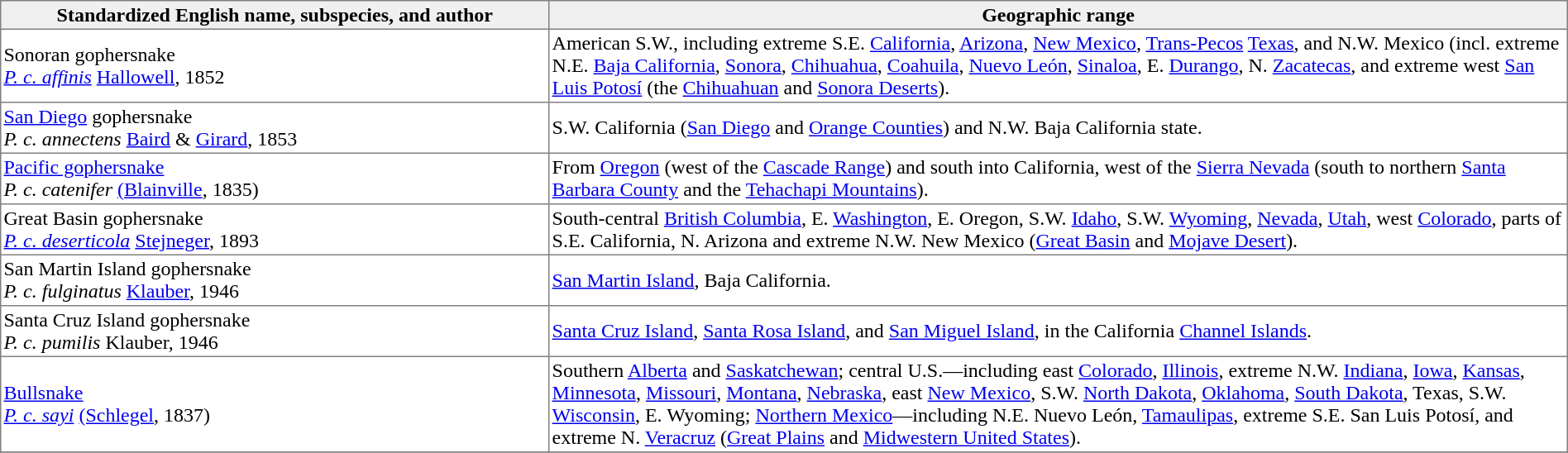<table cellspacing=0 cellpadding=2 border=1 style="border-collapse: collapse;">
<tr>
<th width=35%; bgcolor="#f0f0f0">Standardized English name, subspecies, and author</th>
<th width=65%; bgcolor="#f0f0f0">Geographic range</th>
</tr>
<tr>
<td>Sonoran gophersnake<br><em><a href='#'>P. c. affinis</a></em> <a href='#'>Hallowell</a>, 1852</td>
<td>American S.W., including extreme S.E. <a href='#'>California</a>, <a href='#'>Arizona</a>, <a href='#'>New Mexico</a>, <a href='#'>Trans-Pecos</a> <a href='#'>Texas</a>, and N.W. Mexico (incl. extreme N.E.  <a href='#'>Baja California</a>, <a href='#'>Sonora</a>, <a href='#'>Chihuahua</a>, <a href='#'>Coahuila</a>, <a href='#'>Nuevo León</a>, <a href='#'>Sinaloa</a>, E. <a href='#'>Durango</a>, N. <a href='#'>Zacatecas</a>, and extreme west <a href='#'>San Luis Potosí</a> (the <a href='#'>Chihuahuan</a> and <a href='#'>Sonora Deserts</a>).</td>
</tr>
<tr>
<td><a href='#'>San Diego</a> gophersnake<br><em>P. c. annectens</em> <a href='#'>Baird</a> & <a href='#'>Girard</a>, 1853</td>
<td>S.W. California (<a href='#'>San Diego</a> and <a href='#'>Orange Counties</a>) and N.W. Baja California state.</td>
</tr>
<tr>
<td><a href='#'>Pacific gophersnake</a><br><em>P. c. catenifer</em> <a href='#'>(Blainville</a>, 1835)</td>
<td>From <a href='#'>Oregon</a> (west of the <a href='#'>Cascade Range</a>) and south into California, west of the <a href='#'>Sierra Nevada</a> (south to northern <a href='#'>Santa Barbara County</a> and the <a href='#'>Tehachapi Mountains</a>).</td>
</tr>
<tr>
<td>Great Basin gophersnake<br><em><a href='#'>P. c. deserticola</a></em> <a href='#'>Stejneger</a>, 1893</td>
<td>South-central <a href='#'>British Columbia</a>, E. <a href='#'>Washington</a>, E. Oregon, S.W. <a href='#'>Idaho</a>, S.W. <a href='#'>Wyoming</a>, <a href='#'>Nevada</a>, <a href='#'>Utah</a>, west <a href='#'>Colorado</a>, parts of S.E.  California, N. Arizona and extreme N.W. New Mexico (<a href='#'>Great Basin</a> and <a href='#'>Mojave Desert</a>).</td>
</tr>
<tr>
<td>San Martin Island gophersnake<br><em>P. c. fulginatus</em> <a href='#'>Klauber</a>, 1946</td>
<td><a href='#'>San Martin Island</a>, Baja California.</td>
</tr>
<tr>
<td>Santa Cruz Island gophersnake<br><em>P. c. pumilis</em> Klauber, 1946</td>
<td><a href='#'>Santa Cruz Island</a>, <a href='#'>Santa Rosa Island</a>, and <a href='#'>San Miguel Island</a>, in the California <a href='#'>Channel Islands</a>.</td>
</tr>
<tr>
<td><a href='#'>Bullsnake</a><br><em><a href='#'>P. c. sayi</a></em> <a href='#'>(Schlegel</a>, 1837)</td>
<td>Southern <a href='#'>Alberta</a> and <a href='#'>Saskatchewan</a>; central U.S.—including east <a href='#'>Colorado</a>, <a href='#'>Illinois</a>, extreme N.W. <a href='#'>Indiana</a>, <a href='#'>Iowa</a>, <a href='#'>Kansas</a>, <a href='#'>Minnesota</a>, <a href='#'>Missouri</a>, <a href='#'>Montana</a>, <a href='#'>Nebraska</a>, east <a href='#'>New Mexico</a>, S.W. <a href='#'>North Dakota</a>, <a href='#'>Oklahoma</a>, <a href='#'>South Dakota</a>, Texas, S.W. <a href='#'>Wisconsin</a>, E. Wyoming; <a href='#'>Northern Mexico</a>—including N.E. Nuevo León, <a href='#'>Tamaulipas</a>, extreme S.E. San Luis Potosí, and extreme N. <a href='#'>Veracruz</a> (<a href='#'>Great Plains</a> and <a href='#'>Midwestern United States</a>).</td>
</tr>
<tr>
</tr>
</table>
